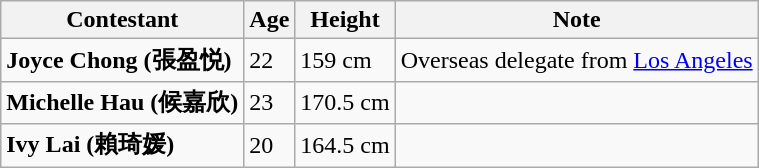<table class="sortable wikitable">
<tr>
<th>Contestant</th>
<th>Age</th>
<th>Height</th>
<th>Note</th>
</tr>
<tr>
<td><strong> Joyce Chong (張盈悦) </strong></td>
<td>22</td>
<td>159 cm</td>
<td>Overseas delegate from <a href='#'>Los Angeles</a></td>
</tr>
<tr>
<td><strong> Michelle Hau (候嘉欣) </strong></td>
<td>23</td>
<td>170.5 cm</td>
<td></td>
</tr>
<tr>
<td><strong> Ivy Lai (賴琦媛) </strong></td>
<td>20</td>
<td>164.5 cm</td>
<td></td>
</tr>
</table>
